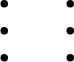<table>
<tr>
<td><br><ul><li></li><li></li><li></li></ul></td>
<td><br><ul><li></li><li></li><li></li></ul></td>
</tr>
</table>
